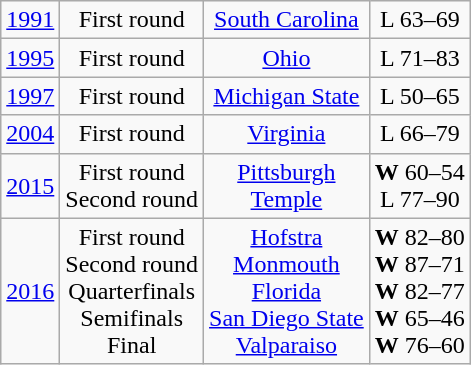<table class="wikitable">
<tr align="center">
<td><a href='#'>1991</a></td>
<td>First round</td>
<td><a href='#'>South Carolina</a></td>
<td>L 63–69</td>
</tr>
<tr style="text-align:center;">
<td><a href='#'>1995</a></td>
<td>First round</td>
<td><a href='#'>Ohio</a></td>
<td>L 71–83</td>
</tr>
<tr style="text-align:center;">
<td><a href='#'>1997</a></td>
<td>First round</td>
<td><a href='#'>Michigan State</a></td>
<td>L 50–65</td>
</tr>
<tr style="text-align:center;">
<td><a href='#'>2004</a></td>
<td>First round</td>
<td><a href='#'>Virginia</a></td>
<td>L 66–79</td>
</tr>
<tr style="text-align:center;">
<td><a href='#'>2015</a></td>
<td>First round<br>Second round</td>
<td><a href='#'>Pittsburgh</a><br><a href='#'>Temple</a></td>
<td><strong>W</strong> 60–54<br>L 77–90</td>
</tr>
<tr style="text-align:center;">
<td><a href='#'>2016</a></td>
<td>First round<br>Second round<br>Quarterfinals<br>Semifinals<br>Final</td>
<td><a href='#'>Hofstra</a><br><a href='#'>Monmouth</a><br><a href='#'>Florida</a><br><a href='#'>San Diego State</a><br><a href='#'>Valparaiso</a></td>
<td><strong>W</strong> 82–80<br><strong>W</strong> 87–71<br><strong>W</strong> 82–77<br><strong>W</strong> 65–46<br><strong>W</strong> 76–60</td>
</tr>
</table>
